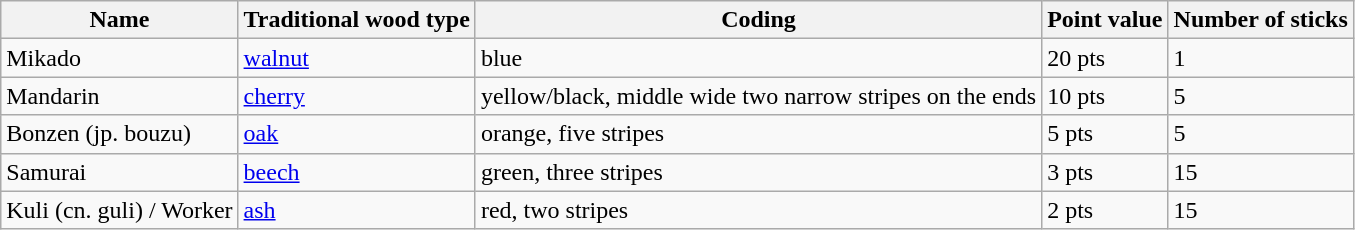<table class="wikitable">
<tr>
<th>Name</th>
<th>Traditional wood type</th>
<th>Coding</th>
<th>Point value</th>
<th>Number of sticks</th>
</tr>
<tr>
<td>Mikado</td>
<td><a href='#'>walnut</a></td>
<td>blue</td>
<td>20 pts</td>
<td>1</td>
</tr>
<tr>
<td>Mandarin</td>
<td><a href='#'>cherry</a></td>
<td>yellow/black, middle wide two narrow stripes on the ends</td>
<td>10 pts</td>
<td>5</td>
</tr>
<tr>
<td>Bonzen (jp. bouzu)</td>
<td><a href='#'>oak</a></td>
<td>orange, five stripes</td>
<td>5 pts</td>
<td>5</td>
</tr>
<tr>
<td>Samurai</td>
<td><a href='#'>beech</a></td>
<td>green, three stripes</td>
<td>3 pts</td>
<td>15</td>
</tr>
<tr>
<td>Kuli (cn. guli) / Worker</td>
<td><a href='#'>ash</a></td>
<td>red, two stripes</td>
<td>2 pts</td>
<td>15</td>
</tr>
</table>
